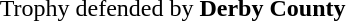<table width="100%">
<tr>
<td align="right">Trophy defended by <strong>Derby County</strong></td>
</tr>
</table>
